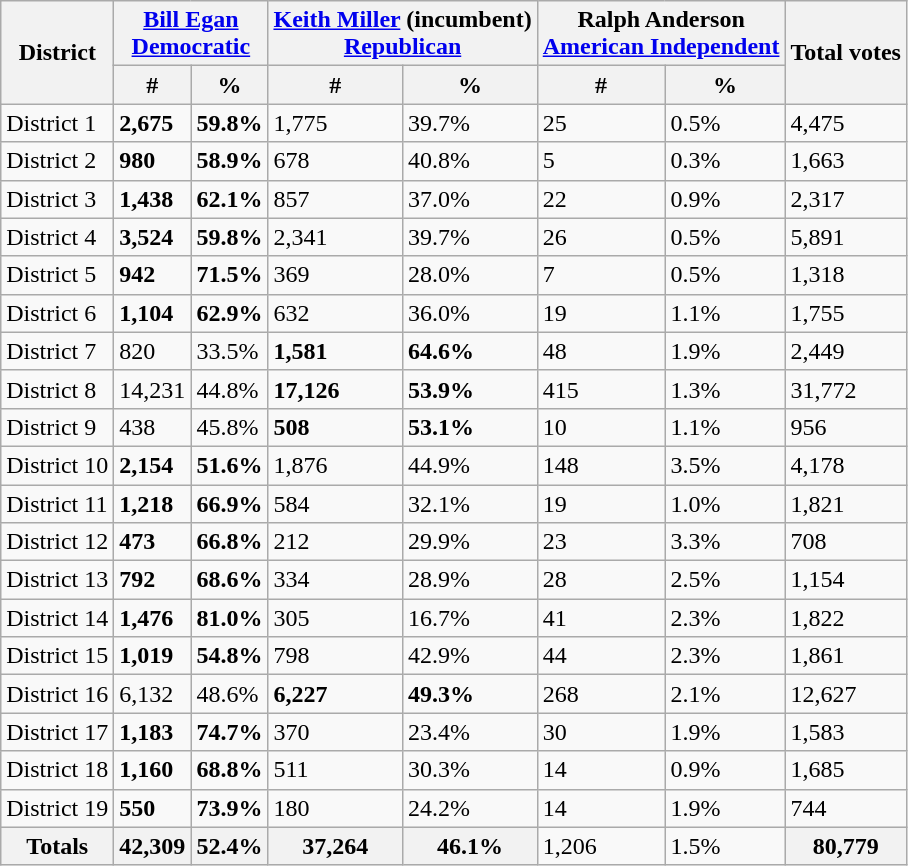<table class="wikitable sortable">
<tr>
<th rowspan="2" scope="col">District</th>
<th colspan="2" scope="col"><a href='#'>Bill Egan</a><br><a href='#'>Democratic</a></th>
<th colspan="2" scope="col"><a href='#'>Keith Miller</a> (incumbent)<br><a href='#'>Republican</a></th>
<th colspan="2" scope="col">Ralph Anderson<br><a href='#'>American Independent</a></th>
<th rowspan="2" scope="col">Total votes</th>
</tr>
<tr>
<th>#</th>
<th>%</th>
<th>#</th>
<th>%</th>
<th>#</th>
<th>%</th>
</tr>
<tr>
<td>District 1</td>
<td><strong>2,675</strong></td>
<td><strong>59.8%</strong></td>
<td>1,775</td>
<td>39.7%</td>
<td>25</td>
<td>0.5%</td>
<td>4,475</td>
</tr>
<tr>
<td>District 2</td>
<td><strong>980</strong></td>
<td><strong>58.9%</strong></td>
<td>678</td>
<td>40.8%</td>
<td>5</td>
<td>0.3%</td>
<td>1,663</td>
</tr>
<tr>
<td>District 3</td>
<td><strong>1,438</strong></td>
<td><strong>62.1%</strong></td>
<td>857</td>
<td>37.0%</td>
<td>22</td>
<td>0.9%</td>
<td>2,317</td>
</tr>
<tr>
<td>District 4</td>
<td><strong>3,524</strong></td>
<td><strong>59.8%</strong></td>
<td>2,341</td>
<td>39.7%</td>
<td>26</td>
<td>0.5%</td>
<td>5,891</td>
</tr>
<tr>
<td>District 5</td>
<td><strong>942</strong></td>
<td><strong>71.5%</strong></td>
<td>369</td>
<td>28.0%</td>
<td>7</td>
<td>0.5%</td>
<td>1,318</td>
</tr>
<tr>
<td>District 6</td>
<td><strong>1,104</strong></td>
<td><strong>62.9%</strong></td>
<td>632</td>
<td>36.0%</td>
<td>19</td>
<td>1.1%</td>
<td>1,755</td>
</tr>
<tr>
<td>District 7</td>
<td>820</td>
<td>33.5%</td>
<td><strong>1,581</strong></td>
<td><strong>64.6%</strong></td>
<td>48</td>
<td>1.9%</td>
<td>2,449</td>
</tr>
<tr>
<td>District 8</td>
<td>14,231</td>
<td>44.8%</td>
<td><strong>17,126</strong></td>
<td><strong>53.9%</strong></td>
<td>415</td>
<td>1.3%</td>
<td>31,772</td>
</tr>
<tr>
<td>District 9</td>
<td>438</td>
<td>45.8%</td>
<td><strong>508</strong></td>
<td><strong>53.1%</strong></td>
<td>10</td>
<td>1.1%</td>
<td>956</td>
</tr>
<tr>
<td>District 10</td>
<td><strong>2,154</strong></td>
<td><strong>51.6%</strong></td>
<td>1,876</td>
<td>44.9%</td>
<td>148</td>
<td>3.5%</td>
<td>4,178</td>
</tr>
<tr>
<td>District 11</td>
<td><strong>1,218</strong></td>
<td><strong>66.9%</strong></td>
<td>584</td>
<td>32.1%</td>
<td>19</td>
<td>1.0%</td>
<td>1,821</td>
</tr>
<tr>
<td>District 12</td>
<td><strong>473</strong></td>
<td><strong>66.8%</strong></td>
<td>212</td>
<td>29.9%</td>
<td>23</td>
<td>3.3%</td>
<td>708</td>
</tr>
<tr>
<td>District 13</td>
<td><strong>792</strong></td>
<td><strong>68.6%</strong></td>
<td>334</td>
<td>28.9%</td>
<td>28</td>
<td>2.5%</td>
<td>1,154</td>
</tr>
<tr>
<td>District 14</td>
<td><strong>1,476</strong></td>
<td><strong>81.0%</strong></td>
<td>305</td>
<td>16.7%</td>
<td>41</td>
<td>2.3%</td>
<td>1,822</td>
</tr>
<tr>
<td>District 15</td>
<td><strong>1,019</strong></td>
<td><strong>54.8%</strong></td>
<td>798</td>
<td>42.9%</td>
<td>44</td>
<td>2.3%</td>
<td>1,861</td>
</tr>
<tr>
<td>District 16</td>
<td>6,132</td>
<td>48.6%</td>
<td><strong>6,227</strong></td>
<td><strong>49.3%</strong></td>
<td>268</td>
<td>2.1%</td>
<td>12,627</td>
</tr>
<tr>
<td>District 17</td>
<td><strong>1,183</strong></td>
<td><strong>74.7%</strong></td>
<td>370</td>
<td>23.4%</td>
<td>30</td>
<td>1.9%</td>
<td>1,583</td>
</tr>
<tr>
<td>District 18</td>
<td><strong>1,160</strong></td>
<td><strong>68.8%</strong></td>
<td>511</td>
<td>30.3%</td>
<td>14</td>
<td>0.9%</td>
<td>1,685</td>
</tr>
<tr>
<td>District 19</td>
<td><strong>550</strong></td>
<td><strong>73.9%</strong></td>
<td>180</td>
<td>24.2%</td>
<td>14</td>
<td>1.9%</td>
<td>744</td>
</tr>
<tr>
<th>Totals</th>
<th>42,309</th>
<th>52.4%</th>
<th>37,264</th>
<th>46.1%</th>
<td>1,206</td>
<td>1.5%</td>
<th>80,779</th>
</tr>
</table>
